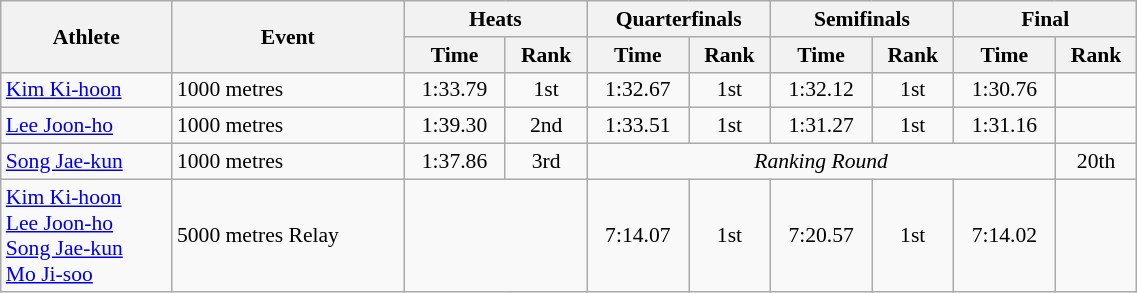<table class="wikitable" style="font-size:90%; text-align:center; width:60%">
<tr>
<th rowspan="2">Athlete</th>
<th rowspan="2">Event</th>
<th colspan="2">Heats</th>
<th colspan="2">Quarterfinals</th>
<th colspan="2">Semifinals</th>
<th colspan="2">Final</th>
</tr>
<tr>
<th>Time</th>
<th>Rank</th>
<th>Time</th>
<th>Rank</th>
<th>Time</th>
<th>Rank</th>
<th>Time</th>
<th>Rank</th>
</tr>
<tr>
<td align=left><a href='#'>Kim Ki-hoon</a></td>
<td align=left>1000 metres</td>
<td>1:33.79</td>
<td>1st</td>
<td>1:32.67</td>
<td>1st</td>
<td>1:32.12</td>
<td>1st</td>
<td>1:30.76</td>
<td></td>
</tr>
<tr>
<td align=left><a href='#'>Lee Joon-ho</a></td>
<td align=left>1000 metres</td>
<td>1:39.30</td>
<td>2nd</td>
<td>1:33.51</td>
<td>1st</td>
<td>1:31.27</td>
<td>1st</td>
<td>1:31.16</td>
<td></td>
</tr>
<tr>
<td align=left><a href='#'>Song Jae-kun</a></td>
<td align=left>1000 metres</td>
<td>1:37.86</td>
<td>3rd</td>
<td colspan=5><em>Ranking Round</em></td>
<td>20th</td>
</tr>
<tr>
<td align=left><a href='#'>Kim Ki-hoon</a> <br> <a href='#'>Lee Joon-ho</a> <br> <a href='#'>Song Jae-kun</a> <br> <a href='#'>Mo Ji-soo</a></td>
<td align=left>5000 metres Relay</td>
<td colspan=2></td>
<td>7:14.07</td>
<td>1st</td>
<td>7:20.57</td>
<td>1st</td>
<td>7:14.02</td>
<td></td>
</tr>
</table>
